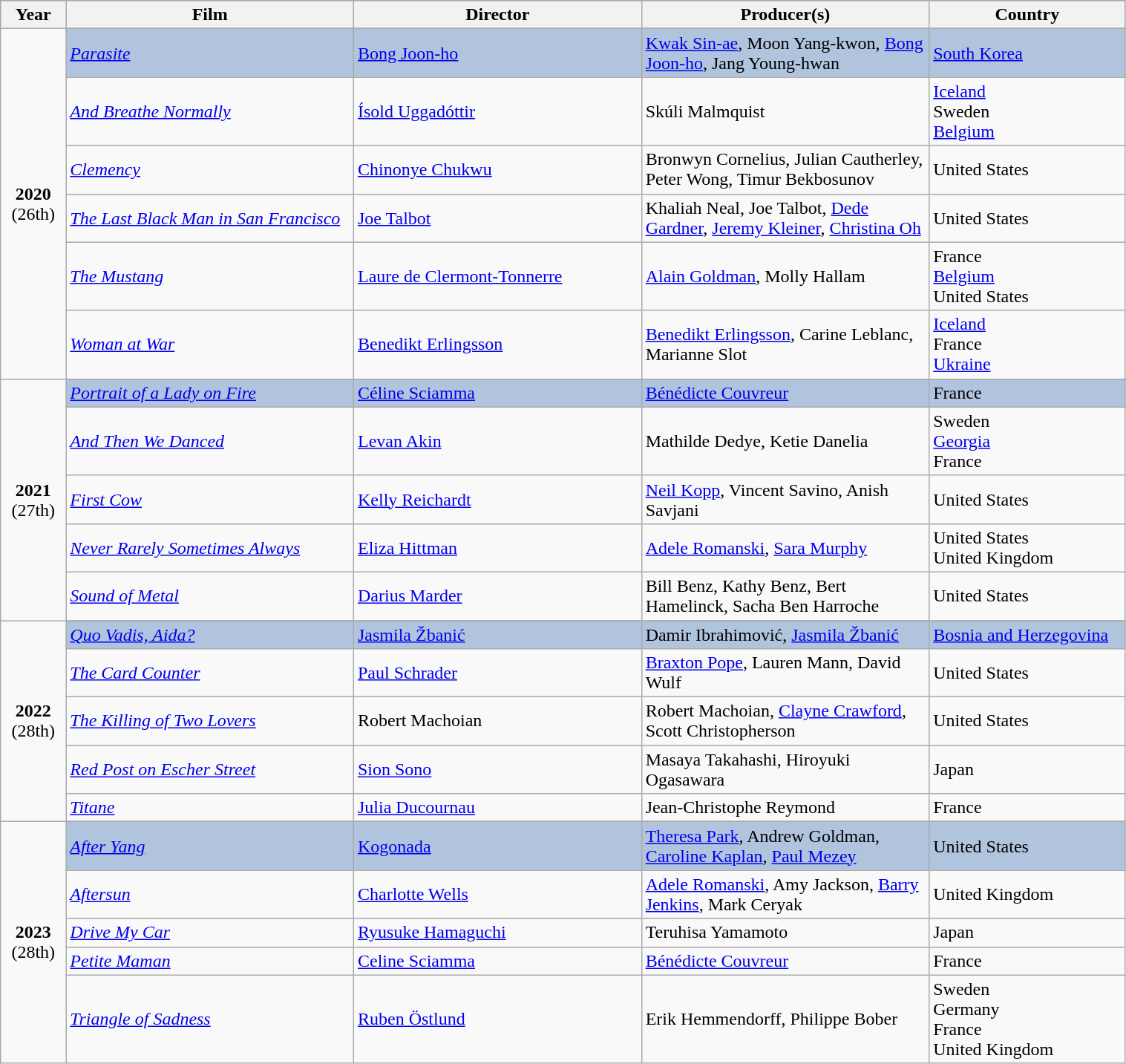<table class="wikitable" style="width:80%">
<tr style="background:#bebebe;">
<th style="width:5%;">Year</th>
<th style="width:22%;">Film</th>
<th style="width:22%;">Director</th>
<th style="width:22%;">Producer(s)</th>
<th style="width:15%;">Country</th>
</tr>
<tr>
<td rowspan=7 style="text-align:center"><strong>2020</strong><br>(26th)</td>
</tr>
<tr style="background:#B0C4DE;">
<td><a href='#'><em>Parasite</em></a></td>
<td><a href='#'>Bong Joon-ho</a></td>
<td><a href='#'>Kwak Sin-ae</a>, Moon Yang-kwon, <a href='#'>Bong Joon-ho</a>, Jang Young-hwan</td>
<td><a href='#'>South Korea</a></td>
</tr>
<tr>
<td><em><a href='#'>And Breathe Normally</a></em></td>
<td><a href='#'>Ísold Uggadóttir</a></td>
<td>Skúli Malmquist</td>
<td><a href='#'>Iceland</a><br>Sweden<br><a href='#'>Belgium</a></td>
</tr>
<tr>
<td><a href='#'><em>Clemency</em></a></td>
<td><a href='#'>Chinonye Chukwu</a></td>
<td>Bronwyn Cornelius, Julian Cautherley, Peter Wong, Timur Bekbosunov</td>
<td>United States</td>
</tr>
<tr>
<td><em><a href='#'>The Last Black Man in San Francisco</a></em></td>
<td><a href='#'>Joe Talbot</a></td>
<td>Khaliah Neal, Joe Talbot, <a href='#'>Dede Gardner</a>, <a href='#'>Jeremy Kleiner</a>, <a href='#'>Christina Oh</a></td>
<td>United States</td>
</tr>
<tr>
<td><em><a href='#'>The Mustang</a></em></td>
<td><a href='#'>Laure de Clermont-Tonnerre</a></td>
<td><a href='#'>Alain Goldman</a>, Molly Hallam</td>
<td>France<br><a href='#'>Belgium</a><br>United States</td>
</tr>
<tr>
<td><em><a href='#'>Woman at War</a></em></td>
<td><a href='#'>Benedikt Erlingsson</a></td>
<td><a href='#'>Benedikt Erlingsson</a>, Carine Leblanc, Marianne Slot</td>
<td><a href='#'>Iceland</a><br>France<br><a href='#'>Ukraine</a></td>
</tr>
<tr>
<td rowspan=6 style="text-align:center"><strong>2021</strong><br>(27th)</td>
</tr>
<tr style="background:#B0C4DE;">
<td><em><a href='#'>Portrait of a Lady on Fire</a></em></td>
<td><a href='#'>Céline Sciamma</a></td>
<td><a href='#'>Bénédicte Couvreur</a></td>
<td>France</td>
</tr>
<tr>
<td><em><a href='#'>And Then We Danced</a></em></td>
<td><a href='#'>Levan Akin</a></td>
<td>Mathilde Dedye, Ketie Danelia</td>
<td>Sweden<br><a href='#'>Georgia</a><br>France</td>
</tr>
<tr>
<td><em><a href='#'>First Cow</a></em></td>
<td><a href='#'>Kelly Reichardt</a></td>
<td><a href='#'>Neil Kopp</a>, Vincent Savino, Anish Savjani</td>
<td>United States</td>
</tr>
<tr>
<td><em><a href='#'>Never Rarely Sometimes Always</a></em></td>
<td><a href='#'>Eliza Hittman</a></td>
<td><a href='#'>Adele Romanski</a>, <a href='#'>Sara Murphy</a></td>
<td>United States<br>United Kingdom</td>
</tr>
<tr>
<td><em><a href='#'>Sound of Metal</a></em></td>
<td><a href='#'>Darius Marder</a></td>
<td>Bill Benz, Kathy Benz, Bert Hamelinck, Sacha Ben Harroche</td>
<td>United States</td>
</tr>
<tr>
<td rowspan=6 style="text-align:center"><strong>2022</strong><br>(28th)</td>
</tr>
<tr style="background:#B0C4DE;">
<td><em><a href='#'>Quo Vadis, Aida?</a></em></td>
<td><a href='#'>Jasmila Žbanić</a></td>
<td>Damir Ibrahimović, <a href='#'>Jasmila Žbanić</a></td>
<td><a href='#'>Bosnia and Herzegovina</a></td>
</tr>
<tr>
<td><em><a href='#'>The Card Counter</a></em></td>
<td><a href='#'>Paul Schrader</a></td>
<td><a href='#'>Braxton Pope</a>, Lauren Mann, David Wulf</td>
<td>United States</td>
</tr>
<tr>
<td><em><a href='#'>The Killing of Two Lovers</a></em></td>
<td>Robert Machoian</td>
<td>Robert Machoian, <a href='#'>Clayne Crawford</a>, Scott Christopherson</td>
<td>United States</td>
</tr>
<tr>
<td><em><a href='#'>Red Post on Escher Street</a></em></td>
<td><a href='#'>Sion Sono</a></td>
<td>Masaya Takahashi, Hiroyuki Ogasawara</td>
<td>Japan</td>
</tr>
<tr>
<td><em><a href='#'>Titane</a></em></td>
<td><a href='#'>Julia Ducournau</a></td>
<td>Jean-Christophe Reymond</td>
<td>France</td>
</tr>
<tr>
<td rowspan=6 style="text-align:center"><strong>2023</strong><br>(28th)</td>
</tr>
<tr style="background:#B0C4DE;">
<td><em><a href='#'>After Yang</a></em></td>
<td><a href='#'>Kogonada</a></td>
<td><a href='#'>Theresa Park</a>, Andrew Goldman, <a href='#'>Caroline Kaplan</a>, <a href='#'>Paul Mezey</a></td>
<td>United States</td>
</tr>
<tr>
<td><em><a href='#'>Aftersun</a></em></td>
<td><a href='#'>Charlotte Wells</a></td>
<td><a href='#'>Adele Romanski</a>, Amy Jackson, <a href='#'>Barry Jenkins</a>, Mark Ceryak</td>
<td>United Kingdom</td>
</tr>
<tr>
<td><a href='#'><em>Drive My Car</em></a></td>
<td><a href='#'>Ryusuke Hamaguchi</a></td>
<td>Teruhisa Yamamoto</td>
<td>Japan</td>
</tr>
<tr>
<td><em><a href='#'>Petite Maman</a></em></td>
<td><a href='#'>Celine Sciamma</a></td>
<td><a href='#'>Bénédicte Couvreur</a></td>
<td>France</td>
</tr>
<tr>
<td><em><a href='#'>Triangle of Sadness</a></em></td>
<td><a href='#'>Ruben Östlund</a></td>
<td>Erik Hemmendorff, Philippe Bober</td>
<td>Sweden<br>Germany<br>France<br>United Kingdom</td>
</tr>
</table>
